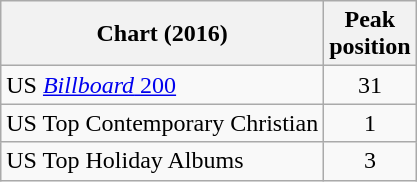<table class="wikitable sortable">
<tr>
<th>Chart (2016)</th>
<th>Peak<br>position</th>
</tr>
<tr>
<td>US <a href='#'><em>Billboard</em> 200</a></td>
<td align="center">31</td>
</tr>
<tr>
<td>US Top Contemporary Christian</td>
<td align="center">1</td>
</tr>
<tr>
<td>US Top Holiday Albums</td>
<td align="center">3</td>
</tr>
</table>
